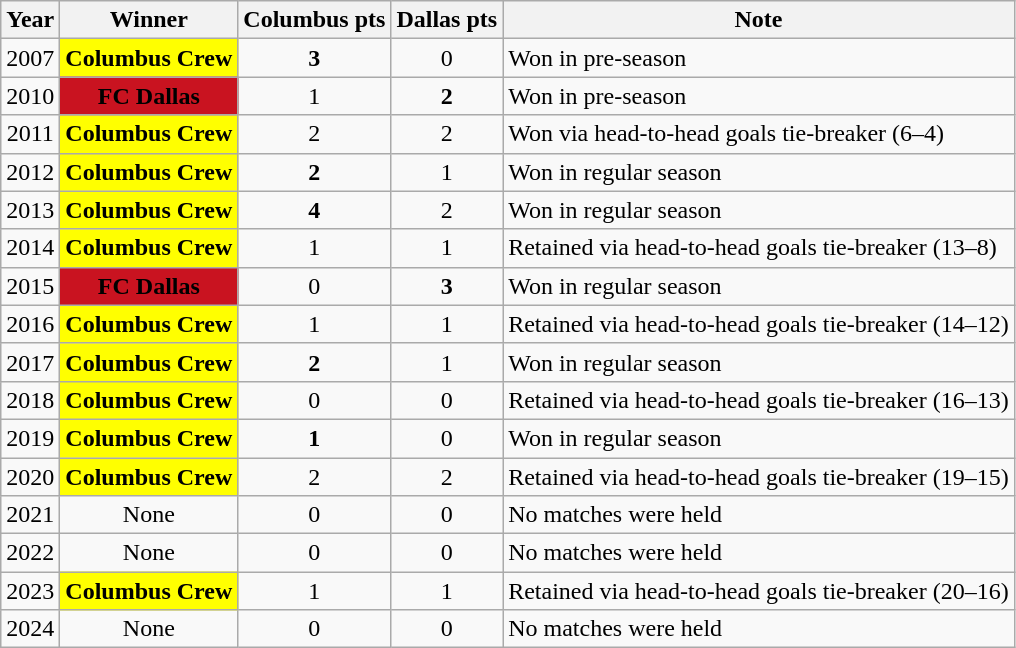<table class="wikitable" style="text-align: center;">
<tr>
<th>Year</th>
<th>Winner</th>
<th>Columbus pts</th>
<th>Dallas pts</th>
<th>Note</th>
</tr>
<tr>
<td>2007</td>
<td bgcolor=#FFFF00><strong>Columbus Crew</strong></td>
<td><strong> 3</strong></td>
<td>0</td>
<td align="left">Won in pre-season</td>
</tr>
<tr>
<td>2010</td>
<td bgcolor=#C91320><span><strong>FC Dallas</strong></span></td>
<td>1</td>
<td><strong>2</strong></td>
<td align="left">Won in pre-season</td>
</tr>
<tr>
<td>2011</td>
<td bgcolor=#FFFF00><strong>Columbus Crew</strong></td>
<td>2</td>
<td>2</td>
<td align="left">Won via head-to-head goals tie-breaker (6–4)</td>
</tr>
<tr>
<td>2012</td>
<td bgcolor=#FFFF00><strong>Columbus Crew</strong></td>
<td><strong>2</strong></td>
<td>1</td>
<td align="left">Won in regular season</td>
</tr>
<tr>
<td>2013</td>
<td bgcolor=#FFFF00><strong>Columbus Crew</strong></td>
<td><strong> 4</strong></td>
<td>2</td>
<td align="left">Won in regular season</td>
</tr>
<tr>
<td>2014</td>
<td bgcolor=#FFFF00><strong>Columbus Crew</strong></td>
<td>1</td>
<td>1</td>
<td align="left">Retained via head-to-head goals tie-breaker (13–8)</td>
</tr>
<tr>
<td>2015</td>
<td bgcolor=#C91320><span><strong>FC Dallas</strong></span></td>
<td>0</td>
<td><strong>3</strong></td>
<td align="left">Won in regular season</td>
</tr>
<tr>
<td>2016</td>
<td bgcolor=#FFFF00><strong>Columbus Crew</strong></td>
<td>1</td>
<td>1</td>
<td align="left">Retained via head-to-head goals tie-breaker (14–12)</td>
</tr>
<tr>
<td>2017</td>
<td bgcolor=#FFFF00><strong>Columbus Crew</strong></td>
<td><strong>2</strong></td>
<td>1</td>
<td align="left">Won in regular season</td>
</tr>
<tr>
<td>2018</td>
<td bgcolor=#FFFF00><strong>Columbus Crew</strong></td>
<td>0</td>
<td>0</td>
<td align="left">Retained via head-to-head goals tie-breaker (16–13)</td>
</tr>
<tr>
<td>2019</td>
<td bgcolor=#FFFF00><strong>Columbus Crew</strong></td>
<td><strong>1</strong></td>
<td>0</td>
<td align="left">Won in regular season</td>
</tr>
<tr>
<td>2020</td>
<td bgcolor=#FFFF00><strong>Columbus Crew</strong></td>
<td>2</td>
<td>2</td>
<td align="left">Retained via head-to-head goals tie-breaker (19–15)</td>
</tr>
<tr>
<td>2021</td>
<td bgcolor=>None</td>
<td>0</td>
<td>0</td>
<td align="left">No matches were held</td>
</tr>
<tr>
<td>2022</td>
<td bgcolor=>None</td>
<td>0</td>
<td>0</td>
<td align="left">No matches were held</td>
</tr>
<tr>
<td>2023</td>
<td bgcolor=#FFFF00><strong>Columbus Crew</strong></td>
<td>1</td>
<td>1</td>
<td align="left">Retained via head-to-head goals tie-breaker (20–16)</td>
</tr>
<tr>
<td>2024</td>
<td bgcolor=>None</td>
<td>0</td>
<td>0</td>
<td align="left">No matches were held</td>
</tr>
</table>
